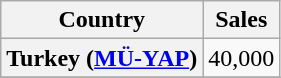<table class="wikitable plainrowheaders">
<tr>
<th scope="col">Country</th>
<th scope="col">Sales</th>
</tr>
<tr>
<th scope="row">Turkey (<a href='#'>MÜ-YAP</a>)</th>
<td>40,000</td>
</tr>
<tr>
</tr>
</table>
